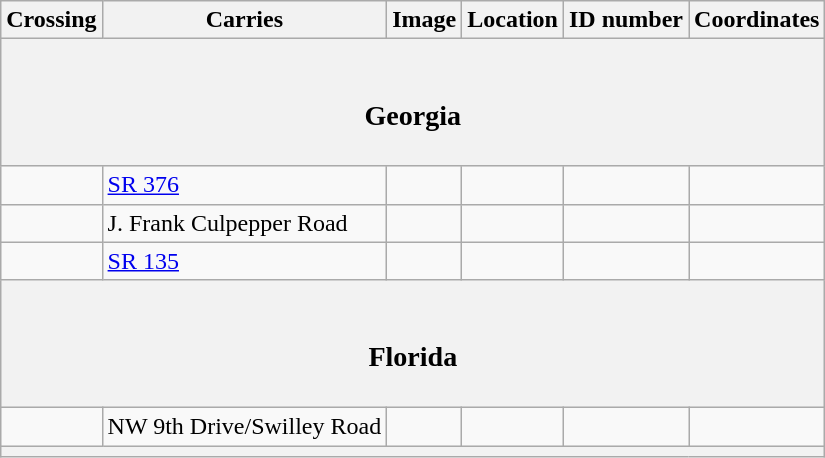<table class=wikitable>
<tr>
<th>Crossing</th>
<th>Carries</th>
<th>Image</th>
<th>Location</th>
<th>ID number</th>
<th>Coordinates</th>
</tr>
<tr>
<th colspan=6><br><h3>Georgia</h3></th>
</tr>
<tr>
<td></td>
<td> <a href='#'>SR 376</a></td>
<td></td>
<td></td>
<td></td>
<td></td>
</tr>
<tr>
<td></td>
<td>J. Frank Culpepper Road</td>
<td></td>
<td></td>
<td></td>
<td></td>
</tr>
<tr>
<td></td>
<td> <a href='#'>SR 135</a></td>
<td></td>
<td></td>
<td></td>
<td></td>
</tr>
<tr>
<th colspan=6><br><h3>Florida</h3></th>
</tr>
<tr>
<td></td>
<td>NW 9th Drive/Swilley Road</td>
<td></td>
<td></td>
<td></td>
<td></td>
</tr>
<tr>
<th colspan=6></th>
</tr>
</table>
